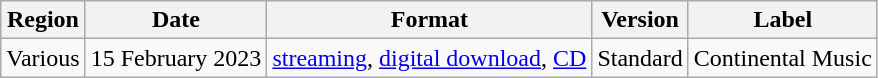<table class="wikitable sortable">
<tr>
<th>Region</th>
<th>Date</th>
<th>Format</th>
<th>Version</th>
<th>Label</th>
</tr>
<tr>
<td>Various</td>
<td>15 February 2023</td>
<td rowspan="2"><a href='#'>streaming</a>, <a href='#'>digital download</a>, <a href='#'>CD</a></td>
<td>Standard</td>
<td>Continental Music</td>
</tr>
</table>
